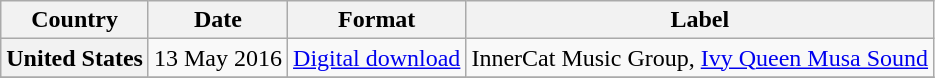<table class="wikitable plainrowheaders">
<tr>
<th scope="col">Country</th>
<th scope="col">Date</th>
<th scope="col">Format</th>
<th scope="col">Label</th>
</tr>
<tr>
<th scope="row">United States</th>
<td rowspan="1">13 May 2016</td>
<td rowspan="1"><a href='#'>Digital download</a></td>
<td rowspan="1">InnerCat Music Group, <a href='#'>Ivy Queen Musa Sound</a></td>
</tr>
<tr>
</tr>
</table>
